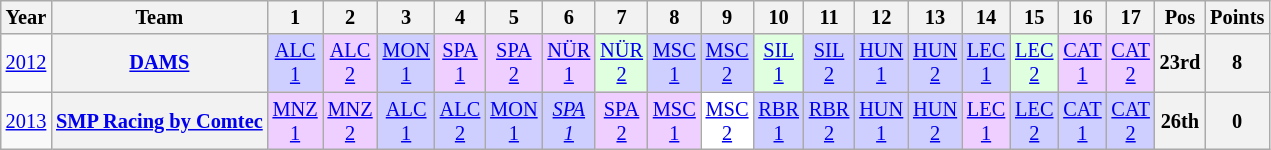<table class="wikitable" style="text-align:center; font-size:85%">
<tr>
<th>Year</th>
<th>Team</th>
<th>1</th>
<th>2</th>
<th>3</th>
<th>4</th>
<th>5</th>
<th>6</th>
<th>7</th>
<th>8</th>
<th>9</th>
<th>10</th>
<th>11</th>
<th>12</th>
<th>13</th>
<th>14</th>
<th>15</th>
<th>16</th>
<th>17</th>
<th>Pos</th>
<th>Points</th>
</tr>
<tr>
<td><a href='#'>2012</a></td>
<th><a href='#'>DAMS</a></th>
<td style="background:#CFCFFF;"><a href='#'>ALC<br>1</a><br></td>
<td style="background:#EFCFFF;"><a href='#'>ALC<br>2</a><br></td>
<td style="background:#CFCFFF;"><a href='#'>MON<br>1</a><br></td>
<td style="background:#EFCFFF;"><a href='#'>SPA<br>1</a><br></td>
<td style="background:#EFCFFF;"><a href='#'>SPA<br>2</a><br></td>
<td style="background:#EFCFFF;"><a href='#'>NÜR<br>1</a><br></td>
<td style="background:#DFFFDF;"><a href='#'>NÜR<br>2</a><br></td>
<td style="background:#CFCFFF;"><a href='#'>MSC<br>1</a><br></td>
<td style="background:#CFCFFF;"><a href='#'>MSC<br>2</a><br></td>
<td style="background:#DFFFDF;"><a href='#'>SIL<br>1</a><br></td>
<td style="background:#CFCFFF;"><a href='#'>SIL<br>2</a><br></td>
<td style="background:#CFCFFF;"><a href='#'>HUN<br>1</a><br></td>
<td style="background:#CFCFFF;"><a href='#'>HUN<br>2</a><br></td>
<td style="background:#CFCFFF;"><a href='#'>LEC<br>1</a><br></td>
<td style="background:#DFFFDF;"><a href='#'>LEC<br>2</a><br></td>
<td style="background:#EFCFFF;"><a href='#'>CAT<br>1</a><br></td>
<td style="background:#EFCFFF;"><a href='#'>CAT<br>2</a><br></td>
<th>23rd</th>
<th>8</th>
</tr>
<tr>
<td><a href='#'>2013</a></td>
<th nowrap><a href='#'>SMP Racing by Comtec</a></th>
<td style="background:#EFCFFF;"><a href='#'>MNZ<br>1</a><br></td>
<td style="background:#EFCFFF;"><a href='#'>MNZ<br>2</a><br></td>
<td style="background:#CFCFFF;"><a href='#'>ALC<br>1</a><br></td>
<td style="background:#CFCFFF;"><a href='#'>ALC<br>2</a><br></td>
<td style="background:#CFCFFF;"><a href='#'>MON<br>1</a><br></td>
<td style="background:#CFCFFF;"><em><a href='#'>SPA<br>1</a></em><br></td>
<td style="background:#EFCFFF;"><a href='#'>SPA<br>2</a><br></td>
<td style="background:#EFCFFF;"><a href='#'>MSC<br>1</a><br></td>
<td style="background:#FFFFFF;"><a href='#'>MSC<br>2</a><br></td>
<td style="background:#CFCFFF;"><a href='#'>RBR<br>1</a><br></td>
<td style="background:#CFCFFF;"><a href='#'>RBR<br>2</a><br></td>
<td style="background:#CFCFFF;"><a href='#'>HUN<br>1</a><br></td>
<td style="background:#CFCFFF;"><a href='#'>HUN<br>2</a><br></td>
<td style="background:#EFCFFF;"><a href='#'>LEC<br>1</a><br></td>
<td style="background:#CFCFFF;"><a href='#'>LEC<br>2</a><br></td>
<td style="background:#CFCFFF;"><a href='#'>CAT<br>1</a><br></td>
<td style="background:#CFCFFF;"><a href='#'>CAT<br>2</a><br></td>
<th>26th</th>
<th>0</th>
</tr>
</table>
